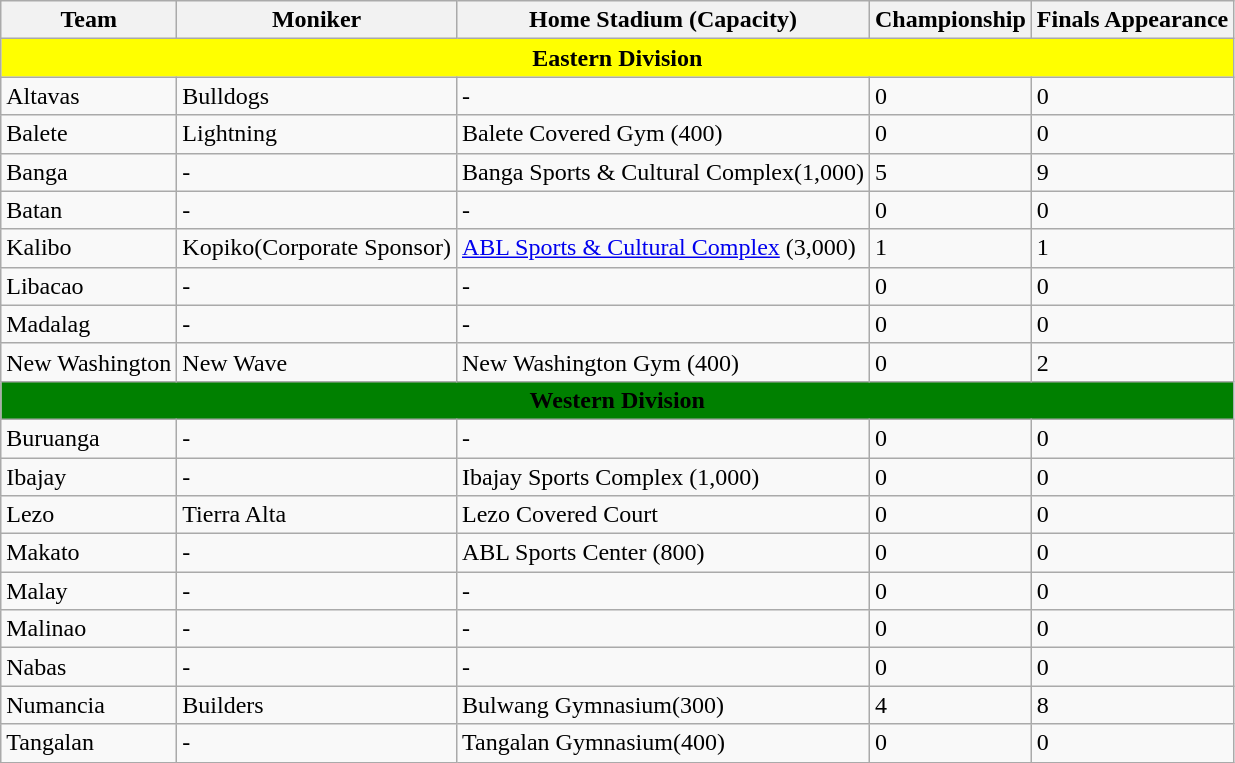<table class="wikitable" text-align:left">
<tr>
<th>Team</th>
<th>Moniker</th>
<th>Home Stadium (Capacity)</th>
<th>Championship</th>
<th>Finals Appearance</th>
</tr>
<tr>
<th style=background:yellow colspan=5>Eastern Division</th>
</tr>
<tr>
<td>Altavas</td>
<td>Bulldogs</td>
<td>-</td>
<td>0</td>
<td>0</td>
</tr>
<tr>
<td>Balete</td>
<td>Lightning</td>
<td>Balete Covered Gym (400)</td>
<td>0</td>
<td>0</td>
</tr>
<tr>
<td>Banga</td>
<td>-</td>
<td>Banga Sports & Cultural Complex(1,000)</td>
<td>5</td>
<td>9</td>
</tr>
<tr>
<td>Batan</td>
<td>-</td>
<td>-</td>
<td>0</td>
<td>0</td>
</tr>
<tr>
<td>Kalibo</td>
<td>Kopiko(Corporate Sponsor)</td>
<td><a href='#'>ABL Sports & Cultural Complex</a> (3,000)</td>
<td>1</td>
<td>1</td>
</tr>
<tr>
<td>Libacao</td>
<td>-</td>
<td>-</td>
<td>0</td>
<td>0</td>
</tr>
<tr>
<td>Madalag</td>
<td>-</td>
<td>-</td>
<td>0</td>
<td>0</td>
</tr>
<tr>
<td>New Washington</td>
<td>New Wave</td>
<td>New Washington Gym (400)</td>
<td>0</td>
<td>2</td>
</tr>
<tr>
<th style=background:green colspan=5>Western Division</th>
</tr>
<tr>
<td>Buruanga</td>
<td>-</td>
<td>-</td>
<td>0</td>
<td>0</td>
</tr>
<tr>
<td>Ibajay</td>
<td>-</td>
<td>Ibajay Sports Complex (1,000)</td>
<td>0</td>
<td>0</td>
</tr>
<tr>
<td>Lezo</td>
<td>Tierra Alta</td>
<td>Lezo Covered Court</td>
<td>0</td>
<td>0</td>
</tr>
<tr>
<td>Makato</td>
<td>-</td>
<td>ABL Sports Center (800)</td>
<td>0</td>
<td>0</td>
</tr>
<tr>
<td>Malay</td>
<td>-</td>
<td>-</td>
<td>0</td>
<td>0</td>
</tr>
<tr>
<td>Malinao</td>
<td>-</td>
<td>-</td>
<td>0</td>
<td>0</td>
</tr>
<tr>
<td>Nabas</td>
<td>-</td>
<td>-</td>
<td>0</td>
<td>0</td>
</tr>
<tr>
<td>Numancia</td>
<td>Builders</td>
<td>Bulwang Gymnasium(300)</td>
<td>4</td>
<td>8</td>
</tr>
<tr>
<td>Tangalan</td>
<td>-</td>
<td>Tangalan Gymnasium(400)</td>
<td>0</td>
<td>0</td>
</tr>
</table>
